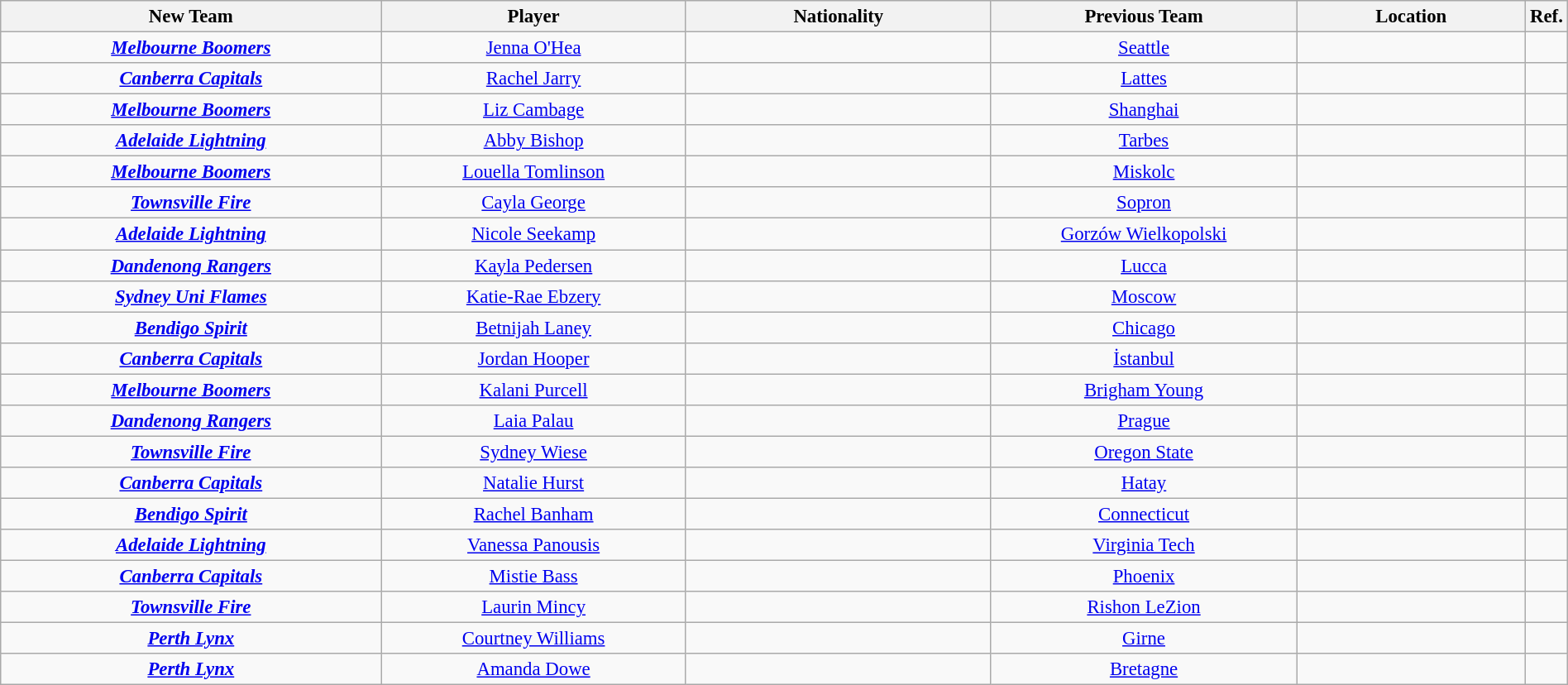<table class="wikitable sortable" style="width: 100%;text-align:center;font-size:95%">
<tr>
<th width=25%>New Team</th>
<th width=20%>Player</th>
<th width=20%>Nationality</th>
<th width=20%>Previous Team</th>
<th width=20%>Location</th>
<th width=5%>Ref.</th>
</tr>
<tr>
<td><strong><em><a href='#'>Melbourne Boomers</a></em></strong></td>
<td><a href='#'>Jenna O'Hea</a></td>
<td></td>
<td><a href='#'>Seattle</a></td>
<td></td>
<td></td>
</tr>
<tr>
<td><strong><em><a href='#'>Canberra Capitals</a></em></strong></td>
<td><a href='#'>Rachel Jarry</a></td>
<td></td>
<td><a href='#'>Lattes</a></td>
<td></td>
<td></td>
</tr>
<tr>
<td><strong><em><a href='#'>Melbourne Boomers</a></em></strong></td>
<td><a href='#'>Liz Cambage</a></td>
<td></td>
<td><a href='#'>Shanghai</a></td>
<td></td>
<td></td>
</tr>
<tr>
<td><strong><em><a href='#'>Adelaide Lightning</a></em></strong></td>
<td><a href='#'>Abby Bishop</a></td>
<td></td>
<td><a href='#'>Tarbes</a></td>
<td></td>
<td></td>
</tr>
<tr>
<td><strong><em><a href='#'>Melbourne Boomers</a></em></strong></td>
<td><a href='#'>Louella Tomlinson</a></td>
<td></td>
<td><a href='#'>Miskolc</a></td>
<td></td>
<td></td>
</tr>
<tr>
<td><strong><em><a href='#'>Townsville Fire</a></em></strong></td>
<td><a href='#'>Cayla George</a></td>
<td></td>
<td><a href='#'>Sopron</a></td>
<td></td>
<td></td>
</tr>
<tr>
<td><strong><em><a href='#'>Adelaide Lightning</a></em></strong></td>
<td><a href='#'>Nicole Seekamp</a></td>
<td></td>
<td><a href='#'>Gorzów Wielkopolski</a></td>
<td></td>
<td></td>
</tr>
<tr>
<td><strong><em><a href='#'>Dandenong Rangers</a></em></strong></td>
<td><a href='#'>Kayla Pedersen</a></td>
<td></td>
<td><a href='#'>Lucca</a></td>
<td></td>
<td></td>
</tr>
<tr>
<td><strong><em><a href='#'>Sydney Uni Flames</a></em></strong></td>
<td><a href='#'>Katie-Rae Ebzery</a></td>
<td></td>
<td><a href='#'>Moscow</a></td>
<td></td>
<td></td>
</tr>
<tr>
<td><strong><em><a href='#'>Bendigo Spirit</a></em></strong></td>
<td><a href='#'>Betnijah Laney</a></td>
<td></td>
<td><a href='#'>Chicago</a></td>
<td></td>
<td></td>
</tr>
<tr>
<td><strong><em><a href='#'>Canberra Capitals</a></em></strong></td>
<td><a href='#'>Jordan Hooper</a></td>
<td></td>
<td><a href='#'>İstanbul</a></td>
<td></td>
<td></td>
</tr>
<tr>
<td><strong><em><a href='#'>Melbourne Boomers</a></em></strong></td>
<td><a href='#'>Kalani Purcell</a></td>
<td></td>
<td><a href='#'>Brigham Young</a></td>
<td></td>
<td></td>
</tr>
<tr>
<td><strong><em><a href='#'>Dandenong Rangers</a></em></strong></td>
<td><a href='#'>Laia Palau</a></td>
<td></td>
<td><a href='#'>Prague</a></td>
<td></td>
<td></td>
</tr>
<tr>
<td><strong><em><a href='#'>Townsville Fire</a></em></strong></td>
<td><a href='#'>Sydney Wiese</a></td>
<td></td>
<td><a href='#'>Oregon State</a></td>
<td></td>
<td></td>
</tr>
<tr>
<td><strong><em><a href='#'>Canberra Capitals</a></em></strong></td>
<td><a href='#'>Natalie Hurst</a></td>
<td></td>
<td><a href='#'>Hatay</a></td>
<td></td>
<td></td>
</tr>
<tr>
<td><strong><em><a href='#'>Bendigo Spirit</a></em></strong></td>
<td><a href='#'>Rachel Banham</a></td>
<td></td>
<td><a href='#'>Connecticut</a></td>
<td></td>
<td></td>
</tr>
<tr>
<td><strong><em><a href='#'>Adelaide Lightning</a></em></strong></td>
<td><a href='#'>Vanessa Panousis</a></td>
<td></td>
<td><a href='#'>Virginia Tech</a></td>
<td></td>
<td></td>
</tr>
<tr>
<td><strong><em><a href='#'>Canberra Capitals</a></em></strong></td>
<td><a href='#'>Mistie Bass</a></td>
<td></td>
<td><a href='#'>Phoenix</a></td>
<td></td>
<td></td>
</tr>
<tr>
<td><strong><em><a href='#'>Townsville Fire</a></em></strong></td>
<td><a href='#'>Laurin Mincy</a></td>
<td></td>
<td><a href='#'>Rishon LeZion</a></td>
<td></td>
<td></td>
</tr>
<tr>
<td><strong><em><a href='#'>Perth Lynx</a></em></strong></td>
<td><a href='#'>Courtney Williams</a></td>
<td></td>
<td><a href='#'>Girne</a></td>
<td></td>
<td></td>
</tr>
<tr>
<td><strong><em><a href='#'>Perth Lynx</a></em></strong></td>
<td><a href='#'>Amanda Dowe</a></td>
<td></td>
<td><a href='#'>Bretagne</a></td>
<td></td>
<td></td>
</tr>
</table>
